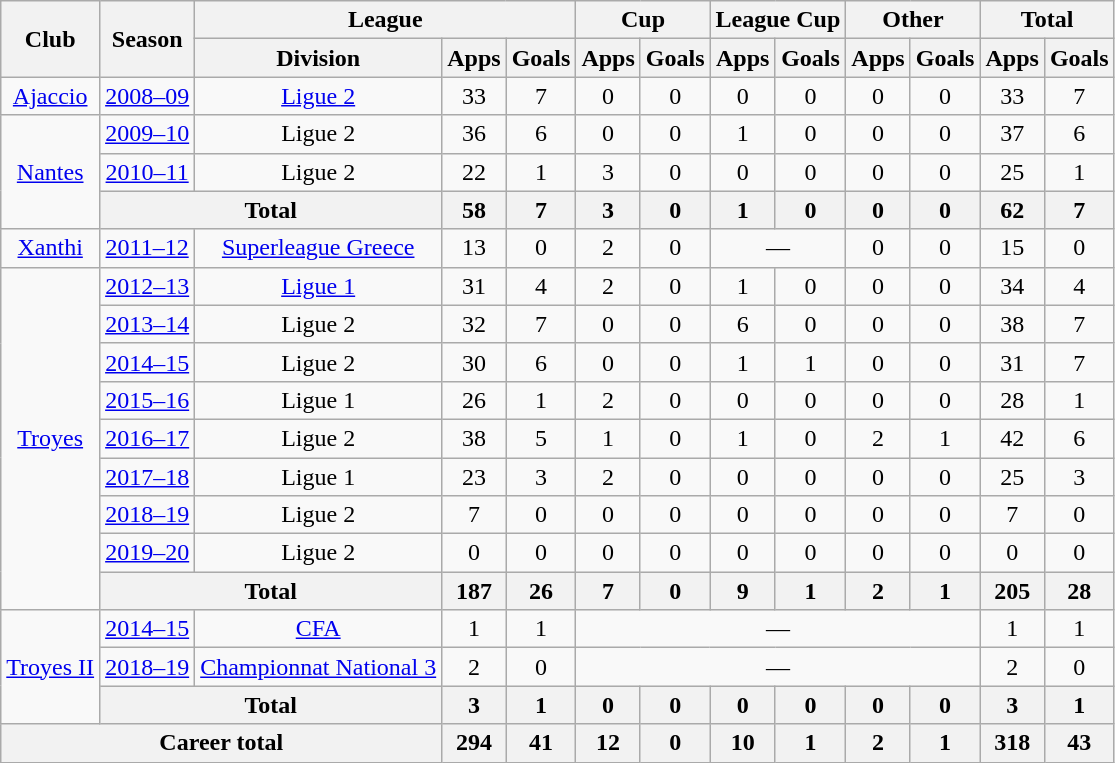<table class="wikitable" style="text-align: center">
<tr>
<th rowspan="2">Club</th>
<th rowspan="2">Season</th>
<th colspan="3">League</th>
<th colspan="2">Cup</th>
<th colspan="2">League Cup</th>
<th colspan="2">Other</th>
<th colspan="2">Total</th>
</tr>
<tr>
<th>Division</th>
<th>Apps</th>
<th>Goals</th>
<th>Apps</th>
<th>Goals</th>
<th>Apps</th>
<th>Goals</th>
<th>Apps</th>
<th>Goals</th>
<th>Apps</th>
<th>Goals</th>
</tr>
<tr>
<td><a href='#'>Ajaccio</a></td>
<td><a href='#'>2008–09</a></td>
<td><a href='#'>Ligue 2</a></td>
<td>33</td>
<td>7</td>
<td>0</td>
<td>0</td>
<td>0</td>
<td>0</td>
<td>0</td>
<td>0</td>
<td>33</td>
<td>7</td>
</tr>
<tr>
<td rowspan="3"><a href='#'>Nantes</a></td>
<td><a href='#'>2009–10</a></td>
<td>Ligue 2</td>
<td>36</td>
<td>6</td>
<td>0</td>
<td>0</td>
<td>1</td>
<td>0</td>
<td>0</td>
<td>0</td>
<td>37</td>
<td>6</td>
</tr>
<tr>
<td><a href='#'>2010–11</a></td>
<td>Ligue 2</td>
<td>22</td>
<td>1</td>
<td>3</td>
<td>0</td>
<td>0</td>
<td>0</td>
<td>0</td>
<td>0</td>
<td>25</td>
<td>1</td>
</tr>
<tr>
<th colspan="2">Total</th>
<th>58</th>
<th>7</th>
<th>3</th>
<th>0</th>
<th>1</th>
<th>0</th>
<th>0</th>
<th>0</th>
<th>62</th>
<th>7</th>
</tr>
<tr>
<td><a href='#'>Xanthi</a></td>
<td><a href='#'>2011–12</a></td>
<td><a href='#'>Superleague Greece</a></td>
<td>13</td>
<td>0</td>
<td>2</td>
<td>0</td>
<td colspan=2>—</td>
<td>0</td>
<td>0</td>
<td>15</td>
<td>0</td>
</tr>
<tr>
<td rowspan="9"><a href='#'>Troyes</a></td>
<td><a href='#'>2012–13</a></td>
<td><a href='#'>Ligue 1</a></td>
<td>31</td>
<td>4</td>
<td>2</td>
<td>0</td>
<td>1</td>
<td>0</td>
<td>0</td>
<td>0</td>
<td>34</td>
<td>4</td>
</tr>
<tr>
<td><a href='#'>2013–14</a></td>
<td>Ligue 2</td>
<td>32</td>
<td>7</td>
<td>0</td>
<td>0</td>
<td>6</td>
<td>0</td>
<td>0</td>
<td>0</td>
<td>38</td>
<td>7</td>
</tr>
<tr>
<td><a href='#'>2014–15</a></td>
<td>Ligue 2</td>
<td>30</td>
<td>6</td>
<td>0</td>
<td>0</td>
<td>1</td>
<td>1</td>
<td>0</td>
<td>0</td>
<td>31</td>
<td>7</td>
</tr>
<tr>
<td><a href='#'>2015–16</a></td>
<td>Ligue 1</td>
<td>26</td>
<td>1</td>
<td>2</td>
<td>0</td>
<td>0</td>
<td>0</td>
<td>0</td>
<td>0</td>
<td>28</td>
<td>1</td>
</tr>
<tr>
<td><a href='#'>2016–17</a></td>
<td>Ligue 2</td>
<td>38</td>
<td>5</td>
<td>1</td>
<td>0</td>
<td>1</td>
<td>0</td>
<td>2</td>
<td>1</td>
<td>42</td>
<td>6</td>
</tr>
<tr>
<td><a href='#'>2017–18</a></td>
<td>Ligue 1</td>
<td>23</td>
<td>3</td>
<td>2</td>
<td>0</td>
<td>0</td>
<td>0</td>
<td>0</td>
<td>0</td>
<td>25</td>
<td>3</td>
</tr>
<tr>
<td><a href='#'>2018–19</a></td>
<td>Ligue 2</td>
<td>7</td>
<td>0</td>
<td>0</td>
<td>0</td>
<td>0</td>
<td>0</td>
<td>0</td>
<td>0</td>
<td>7</td>
<td>0</td>
</tr>
<tr>
<td><a href='#'>2019–20</a></td>
<td>Ligue 2</td>
<td>0</td>
<td>0</td>
<td>0</td>
<td>0</td>
<td>0</td>
<td>0</td>
<td>0</td>
<td>0</td>
<td>0</td>
<td>0</td>
</tr>
<tr>
<th colspan="2">Total</th>
<th>187</th>
<th>26</th>
<th>7</th>
<th>0</th>
<th>9</th>
<th>1</th>
<th>2</th>
<th>1</th>
<th>205</th>
<th>28</th>
</tr>
<tr>
<td rowspan="3"><a href='#'>Troyes II</a></td>
<td><a href='#'>2014–15</a></td>
<td><a href='#'>CFA</a></td>
<td>1</td>
<td>1</td>
<td colspan="6">—</td>
<td>1</td>
<td>1</td>
</tr>
<tr>
<td><a href='#'>2018–19</a></td>
<td><a href='#'>Championnat National 3</a></td>
<td>2</td>
<td>0</td>
<td colspan="6">—</td>
<td>2</td>
<td>0</td>
</tr>
<tr>
<th colspan="2">Total</th>
<th>3</th>
<th>1</th>
<th>0</th>
<th>0</th>
<th>0</th>
<th>0</th>
<th>0</th>
<th>0</th>
<th>3</th>
<th>1</th>
</tr>
<tr>
<th colspan="3">Career total</th>
<th>294</th>
<th>41</th>
<th>12</th>
<th>0</th>
<th>10</th>
<th>1</th>
<th>2</th>
<th>1</th>
<th>318</th>
<th>43</th>
</tr>
</table>
